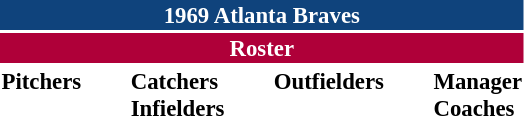<table class="toccolours" style="font-size: 95%;">
<tr>
<th colspan="10" style="background-color: #0f437c; color: white; text-align: center;">1969 Atlanta Braves</th>
</tr>
<tr>
<td colspan="10" style="background-color: #af0039; color: white; text-align: center;"><strong>Roster</strong></td>
</tr>
<tr>
<td valign="top"><strong>Pitchers</strong><br>
















</td>
<td width="25px"></td>
<td valign="top"><strong>Catchers</strong><br>


<strong>Infielders</strong>







</td>
<td width="25px"></td>
<td valign="top"><strong>Outfielders</strong><br>








</td>
<td width="25px"></td>
<td valign="top"><strong>Manager</strong><br>
<strong>Coaches</strong>




</td>
</tr>
</table>
